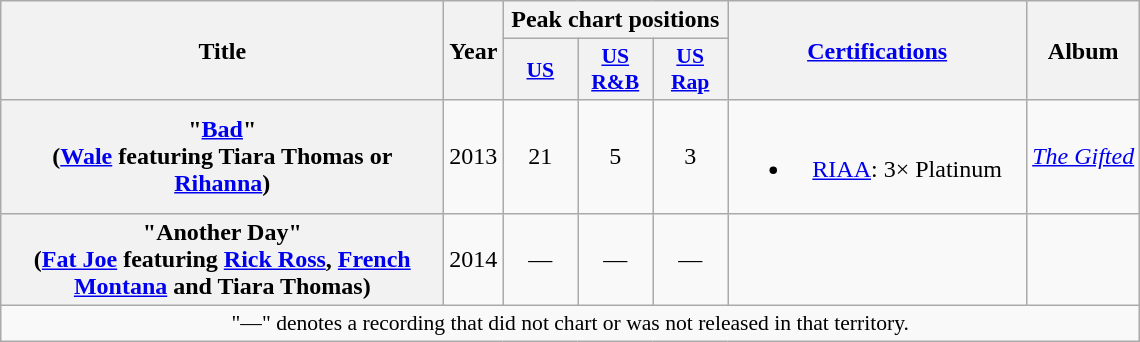<table class="wikitable plainrowheaders" style="text-align:center;">
<tr>
<th scope="col" rowspan="2" style="width:18em;">Title</th>
<th scope="col" rowspan="2">Year</th>
<th scope="col" colspan="3">Peak chart positions</th>
<th scope="col" rowspan="2" style="width:12em;"><a href='#'>Certifications</a></th>
<th scope="col" rowspan="2">Album</th>
</tr>
<tr>
<th scope="col" style="width:3em;font-size:90%;"><a href='#'>US</a><br></th>
<th scope="col" style="width:3em;font-size:90%;"><a href='#'>US<br>R&B</a><br></th>
<th scope="col" style="width:3em;font-size:90%;"><a href='#'>US<br>Rap</a><br></th>
</tr>
<tr>
<th scope="row">"<a href='#'>Bad</a>"<br><span>(<a href='#'>Wale</a> featuring Tiara Thomas or <a href='#'>Rihanna</a>)</span></th>
<td>2013</td>
<td>21</td>
<td>5</td>
<td>3</td>
<td><br><ul><li><a href='#'>RIAA</a>: 3× Platinum</li></ul></td>
<td><em><a href='#'>The Gifted</a></em></td>
</tr>
<tr>
<th scope="row">"Another Day"<br><span>(<a href='#'>Fat Joe</a> featuring <a href='#'>Rick Ross</a>, <a href='#'>French Montana</a> and Tiara Thomas)</span></th>
<td>2014</td>
<td>—</td>
<td>—</td>
<td>—</td>
<td></td>
<td></td>
</tr>
<tr>
<td colspan="14" style="font-size:90%">"—" denotes a recording that did not chart or was not released in that territory.</td>
</tr>
</table>
